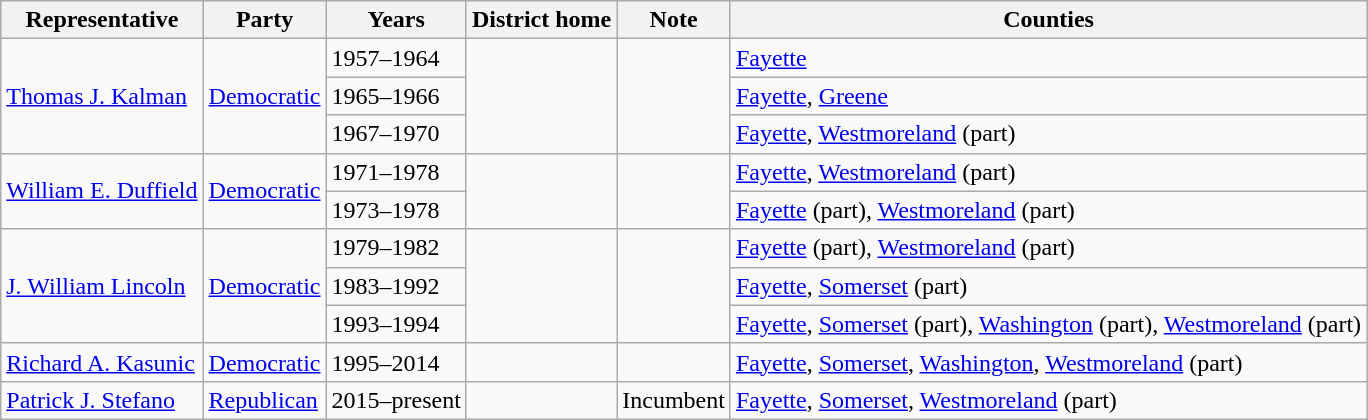<table class=wikitable>
<tr valign=bottom>
<th>Representative</th>
<th>Party</th>
<th>Years</th>
<th>District home</th>
<th>Note</th>
<th>Counties</th>
</tr>
<tr>
<td rowspan=3><a href='#'>Thomas J. Kalman</a></td>
<td rowspan=3><a href='#'>Democratic</a></td>
<td>1957–1964</td>
<td rowspan=3> </td>
<td rowspan=3> </td>
<td><a href='#'>Fayette</a></td>
</tr>
<tr>
<td>1965–1966</td>
<td><a href='#'>Fayette</a>, <a href='#'>Greene</a></td>
</tr>
<tr>
<td>1967–1970</td>
<td><a href='#'>Fayette</a>, <a href='#'>Westmoreland</a> (part)</td>
</tr>
<tr>
<td rowspan=2><a href='#'>William E. Duffield</a></td>
<td rowspan=2><a href='#'>Democratic</a></td>
<td>1971–1978</td>
<td rowspan=2> </td>
<td rowspan=2> </td>
<td><a href='#'>Fayette</a>, <a href='#'>Westmoreland</a> (part)</td>
</tr>
<tr>
<td>1973–1978</td>
<td><a href='#'>Fayette</a> (part), <a href='#'>Westmoreland</a> (part)</td>
</tr>
<tr>
<td rowspan=3><a href='#'>J. William Lincoln</a></td>
<td rowspan=3><a href='#'>Democratic</a></td>
<td>1979–1982</td>
<td rowspan=3> </td>
<td rowspan=3> </td>
<td><a href='#'>Fayette</a> (part), <a href='#'>Westmoreland</a> (part)</td>
</tr>
<tr>
<td>1983–1992</td>
<td><a href='#'>Fayette</a>, <a href='#'>Somerset</a> (part)</td>
</tr>
<tr>
<td>1993–1994</td>
<td><a href='#'>Fayette</a>, <a href='#'>Somerset</a> (part), <a href='#'>Washington</a> (part), <a href='#'>Westmoreland</a> (part)</td>
</tr>
<tr>
<td><a href='#'>Richard A. Kasunic</a></td>
<td><a href='#'>Democratic</a></td>
<td>1995–2014</td>
<td></td>
<td></td>
<td><a href='#'>Fayette</a>, <a href='#'>Somerset</a>, <a href='#'>Washington</a>, <a href='#'>Westmoreland</a> (part)</td>
</tr>
<tr>
<td><a href='#'>Patrick J. Stefano</a></td>
<td><a href='#'>Republican</a></td>
<td>2015–present</td>
<td></td>
<td>Incumbent</td>
<td><a href='#'>Fayette</a>, <a href='#'>Somerset</a>, <a href='#'>Westmoreland</a> (part)</td>
</tr>
</table>
